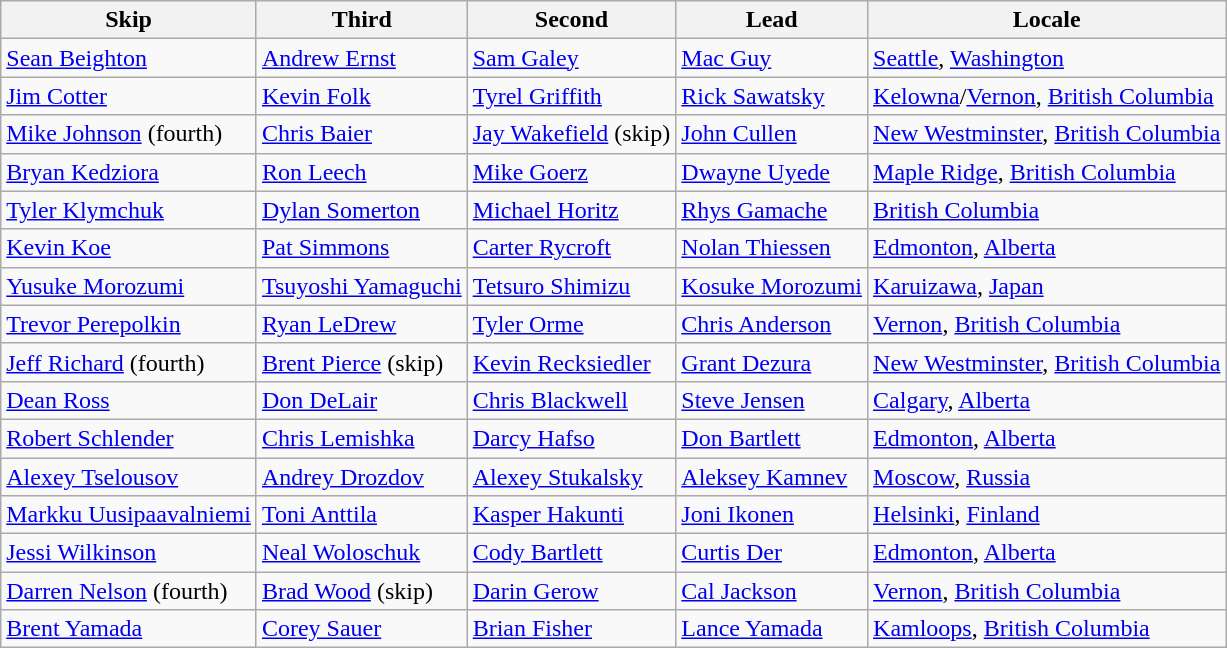<table class=wikitable>
<tr>
<th>Skip</th>
<th>Third</th>
<th>Second</th>
<th>Lead</th>
<th>Locale</th>
</tr>
<tr>
<td><a href='#'>Sean Beighton</a></td>
<td><a href='#'>Andrew Ernst</a></td>
<td><a href='#'>Sam Galey</a></td>
<td><a href='#'>Mac Guy</a></td>
<td> <a href='#'>Seattle</a>, <a href='#'>Washington</a></td>
</tr>
<tr>
<td><a href='#'>Jim Cotter</a></td>
<td><a href='#'>Kevin Folk</a></td>
<td><a href='#'>Tyrel Griffith</a></td>
<td><a href='#'>Rick Sawatsky</a></td>
<td> <a href='#'>Kelowna</a>/<a href='#'>Vernon</a>, <a href='#'>British Columbia</a></td>
</tr>
<tr>
<td><a href='#'>Mike Johnson</a> (fourth)</td>
<td><a href='#'>Chris Baier</a></td>
<td><a href='#'>Jay Wakefield</a> (skip)</td>
<td><a href='#'>John Cullen</a></td>
<td> <a href='#'>New Westminster</a>, <a href='#'>British Columbia</a></td>
</tr>
<tr>
<td><a href='#'>Bryan Kedziora</a></td>
<td><a href='#'>Ron Leech</a></td>
<td><a href='#'>Mike Goerz</a></td>
<td><a href='#'>Dwayne Uyede</a></td>
<td> <a href='#'>Maple Ridge</a>, <a href='#'>British Columbia</a></td>
</tr>
<tr>
<td><a href='#'>Tyler Klymchuk</a></td>
<td><a href='#'>Dylan Somerton</a></td>
<td><a href='#'>Michael Horitz</a></td>
<td><a href='#'>Rhys Gamache</a></td>
<td> <a href='#'>British Columbia</a></td>
</tr>
<tr>
<td><a href='#'>Kevin Koe</a></td>
<td><a href='#'>Pat Simmons</a></td>
<td><a href='#'>Carter Rycroft</a></td>
<td><a href='#'>Nolan Thiessen</a></td>
<td> <a href='#'>Edmonton</a>, <a href='#'>Alberta</a></td>
</tr>
<tr>
<td><a href='#'>Yusuke Morozumi</a></td>
<td><a href='#'>Tsuyoshi Yamaguchi</a></td>
<td><a href='#'>Tetsuro Shimizu</a></td>
<td><a href='#'>Kosuke Morozumi</a></td>
<td> <a href='#'>Karuizawa</a>, <a href='#'>Japan</a></td>
</tr>
<tr>
<td><a href='#'>Trevor Perepolkin</a></td>
<td><a href='#'>Ryan LeDrew</a></td>
<td><a href='#'>Tyler Orme</a></td>
<td><a href='#'>Chris Anderson</a></td>
<td> <a href='#'>Vernon</a>, <a href='#'>British Columbia</a></td>
</tr>
<tr>
<td><a href='#'>Jeff Richard</a> (fourth)</td>
<td><a href='#'>Brent Pierce</a> (skip)</td>
<td><a href='#'>Kevin Recksiedler</a></td>
<td><a href='#'>Grant Dezura</a></td>
<td> <a href='#'>New Westminster</a>, <a href='#'>British Columbia</a></td>
</tr>
<tr>
<td><a href='#'>Dean Ross</a></td>
<td><a href='#'>Don DeLair</a></td>
<td><a href='#'>Chris Blackwell</a></td>
<td><a href='#'>Steve Jensen</a></td>
<td> <a href='#'>Calgary</a>, <a href='#'>Alberta</a></td>
</tr>
<tr>
<td><a href='#'>Robert Schlender</a></td>
<td><a href='#'>Chris Lemishka</a></td>
<td><a href='#'>Darcy Hafso</a></td>
<td><a href='#'>Don Bartlett</a></td>
<td> <a href='#'>Edmonton</a>, <a href='#'>Alberta</a></td>
</tr>
<tr>
<td><a href='#'>Alexey Tselousov</a></td>
<td><a href='#'>Andrey Drozdov</a></td>
<td><a href='#'>Alexey Stukalsky</a></td>
<td><a href='#'>Aleksey Kamnev</a></td>
<td> <a href='#'>Moscow</a>, <a href='#'>Russia</a></td>
</tr>
<tr>
<td><a href='#'>Markku Uusipaavalniemi</a></td>
<td><a href='#'>Toni Anttila</a></td>
<td><a href='#'>Kasper Hakunti</a></td>
<td><a href='#'>Joni Ikonen</a></td>
<td> <a href='#'>Helsinki</a>, <a href='#'>Finland</a></td>
</tr>
<tr>
<td><a href='#'>Jessi Wilkinson</a></td>
<td><a href='#'>Neal Woloschuk</a></td>
<td><a href='#'>Cody Bartlett</a></td>
<td><a href='#'>Curtis Der</a></td>
<td> <a href='#'>Edmonton</a>, <a href='#'>Alberta</a></td>
</tr>
<tr>
<td><a href='#'>Darren Nelson</a> (fourth)</td>
<td><a href='#'>Brad Wood</a> (skip)</td>
<td><a href='#'>Darin Gerow</a></td>
<td><a href='#'>Cal Jackson</a></td>
<td> <a href='#'>Vernon</a>, <a href='#'>British Columbia</a></td>
</tr>
<tr>
<td><a href='#'>Brent Yamada</a></td>
<td><a href='#'>Corey Sauer</a></td>
<td><a href='#'>Brian Fisher</a></td>
<td><a href='#'>Lance Yamada</a></td>
<td> <a href='#'>Kamloops</a>, <a href='#'>British Columbia</a></td>
</tr>
</table>
